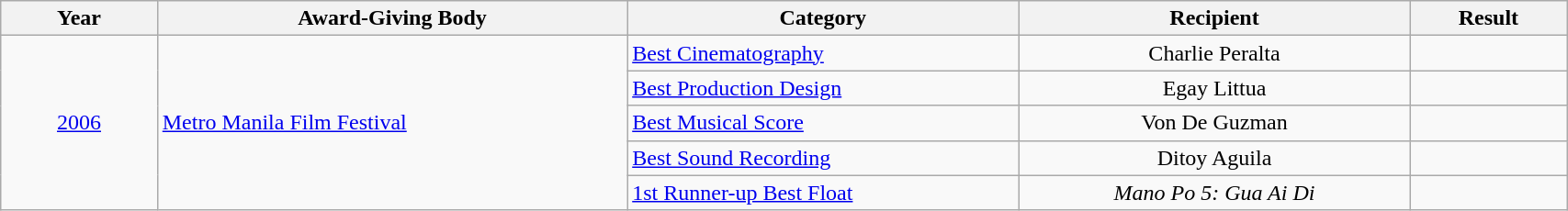<table | width="90%" class="wikitable sortable">
<tr>
<th width="10%">Year</th>
<th width="30%">Award-Giving Body</th>
<th width="25%">Category</th>
<th width="25%">Recipient</th>
<th width="10%">Result</th>
</tr>
<tr>
<td rowspan="5" align="center"><a href='#'>2006</a></td>
<td rowspan="5" align="left"><a href='#'>Metro Manila Film Festival</a></td>
<td align="left"><a href='#'>Best Cinematography</a></td>
<td align="center">Charlie Peralta</td>
<td></td>
</tr>
<tr>
<td align="left"><a href='#'>Best Production Design</a></td>
<td align="center">Egay Littua</td>
<td></td>
</tr>
<tr>
<td align="left"><a href='#'>Best Musical Score</a></td>
<td align="center">Von De Guzman</td>
<td></td>
</tr>
<tr>
<td align="left"><a href='#'>Best Sound Recording</a></td>
<td align="center">Ditoy Aguila</td>
<td></td>
</tr>
<tr>
<td align="left"><a href='#'>1st Runner-up Best Float</a></td>
<td align="center"><em>Mano Po 5: Gua Ai Di</em></td>
<td></td>
</tr>
</table>
